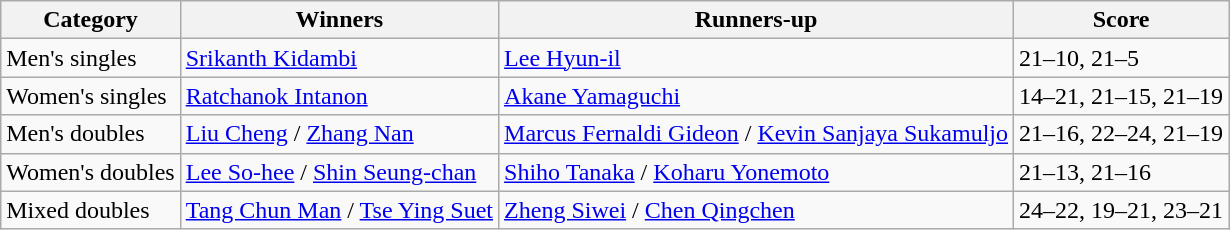<table class=wikitable style="white-space:nowrap;">
<tr>
<th>Category</th>
<th>Winners</th>
<th>Runners-up</th>
<th>Score</th>
</tr>
<tr>
<td>Men's singles</td>
<td> <a href='#'>Srikanth Kidambi</a></td>
<td> <a href='#'>Lee Hyun-il</a></td>
<td>21–10, 21–5</td>
</tr>
<tr>
<td>Women's singles</td>
<td> <a href='#'>Ratchanok Intanon</a></td>
<td> <a href='#'>Akane Yamaguchi</a></td>
<td>14–21, 21–15, 21–19</td>
</tr>
<tr>
<td>Men's doubles</td>
<td> <a href='#'>Liu Cheng</a> / <a href='#'>Zhang Nan</a></td>
<td> <a href='#'>Marcus Fernaldi Gideon</a> / <a href='#'>Kevin Sanjaya Sukamuljo</a></td>
<td>21–16, 22–24, 21–19</td>
</tr>
<tr>
<td>Women's doubles</td>
<td> <a href='#'>Lee So-hee</a> / <a href='#'>Shin Seung-chan</a></td>
<td> <a href='#'>Shiho Tanaka</a> / <a href='#'>Koharu Yonemoto</a></td>
<td>21–13, 21–16</td>
</tr>
<tr>
<td>Mixed doubles</td>
<td> <a href='#'>Tang Chun Man</a> / <a href='#'>Tse Ying Suet</a></td>
<td> <a href='#'>Zheng Siwei</a> / <a href='#'>Chen Qingchen</a></td>
<td>24–22, 19–21, 23–21</td>
</tr>
</table>
